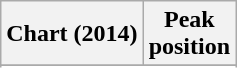<table class="wikitable sortable plainrowheaders">
<tr>
<th scope="col">Chart (2014)</th>
<th scope="col">Peak<br>position</th>
</tr>
<tr>
</tr>
<tr>
</tr>
</table>
